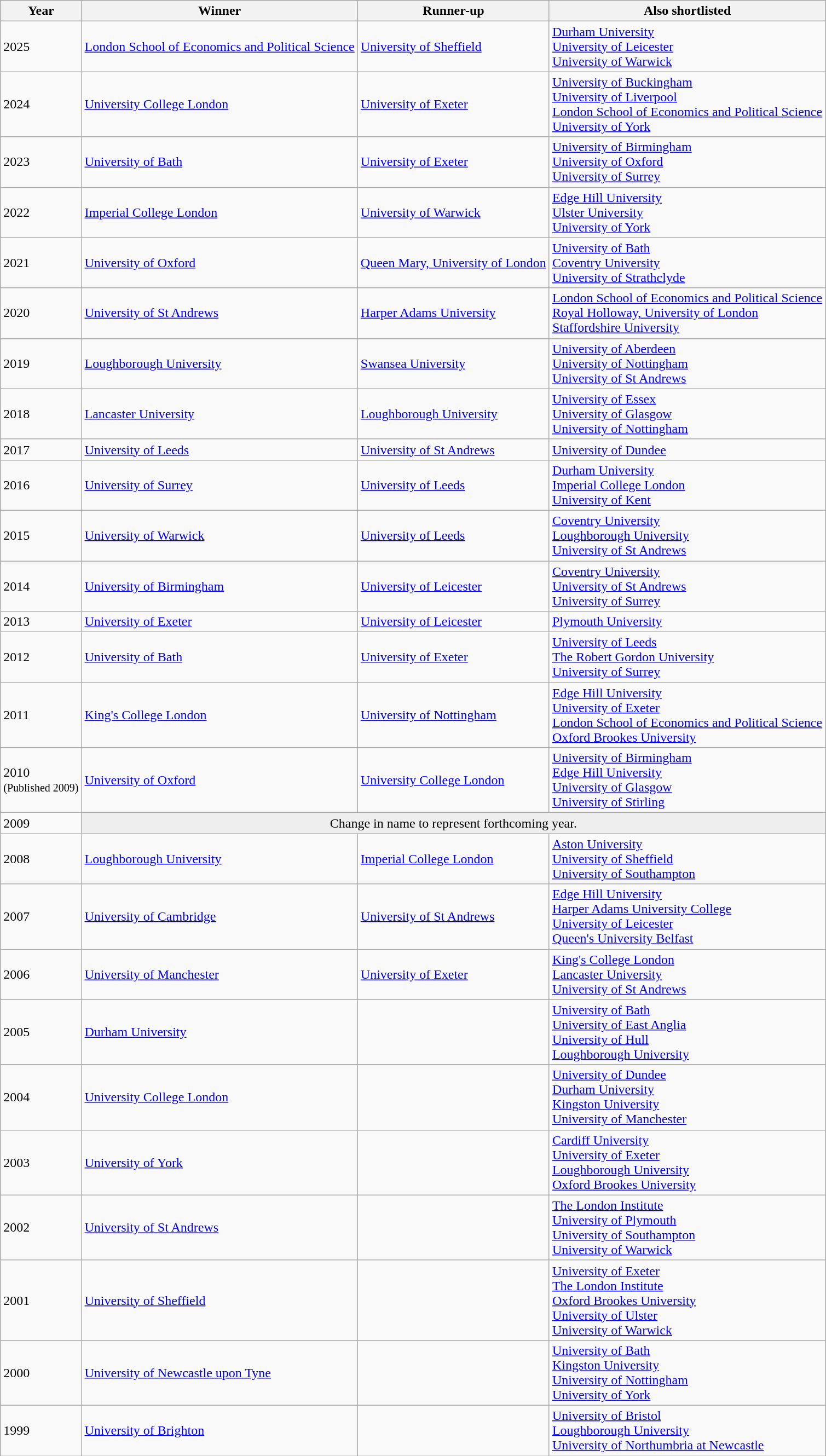<table class="wikitable">
<tr>
<th>Year</th>
<th>Winner</th>
<th>Runner-up</th>
<th>Also shortlisted</th>
</tr>
<tr>
<td>2025</td>
<td><a href='#'>London School of Economics and Political Science</a></td>
<td><a href='#'>University of Sheffield</a></td>
<td><a href='#'>Durham University</a><br> <a href='#'>University of Leicester</a><br> <a href='#'>University of Warwick</a></td>
</tr>
<tr>
<td>2024</td>
<td><a href='#'>University College London</a></td>
<td><a href='#'>University of Exeter</a></td>
<td><a href='#'>University of Buckingham</a><br> <a href='#'>University of Liverpool</a><br><a href='#'>London School of Economics and Political Science</a><br> <a href='#'>University of York</a></td>
</tr>
<tr>
<td>2023</td>
<td><a href='#'>University of Bath</a></td>
<td><a href='#'>University of Exeter</a></td>
<td><a href='#'>University of Birmingham</a> <br> <a href='#'>University of Oxford</a> <br> <a href='#'>University of Surrey</a></td>
</tr>
<tr>
<td>2022</td>
<td><a href='#'>Imperial College London</a></td>
<td><a href='#'>University of Warwick</a></td>
<td><a href='#'>Edge Hill University</a><br><a href='#'>Ulster University</a><br><a href='#'>University of York</a></td>
</tr>
<tr>
<td>2021</td>
<td><a href='#'>University of Oxford</a></td>
<td><a href='#'>Queen Mary, University of London</a></td>
<td><a href='#'>University of Bath</a><br><a href='#'>Coventry University</a><br><a href='#'>University of Strathclyde</a></td>
</tr>
<tr>
<td>2020</td>
<td><a href='#'>University of St Andrews</a></td>
<td><a href='#'>Harper Adams University</a></td>
<td><a href='#'>London School of Economics and Political Science</a><br><a href='#'>Royal Holloway, University of London</a><br><a href='#'>Staffordshire University</a></td>
</tr>
<tr>
</tr>
<tr>
<td>2019</td>
<td><a href='#'>Loughborough University</a></td>
<td><a href='#'>Swansea University</a></td>
<td><a href='#'>University of Aberdeen</a><br><a href='#'>University of Nottingham</a><br><a href='#'>University of St Andrews</a></td>
</tr>
<tr>
<td>2018</td>
<td><a href='#'>Lancaster University</a></td>
<td><a href='#'>Loughborough University</a></td>
<td><a href='#'>University of Essex</a><br><a href='#'>University of Glasgow</a><br><a href='#'>University of Nottingham</a></td>
</tr>
<tr>
<td>2017</td>
<td><a href='#'>University of Leeds</a></td>
<td><a href='#'>University of St Andrews</a></td>
<td><a href='#'>University of Dundee</a></td>
</tr>
<tr>
<td>2016</td>
<td><a href='#'>University of Surrey</a></td>
<td><a href='#'>University of Leeds</a></td>
<td><a href='#'>Durham University</a> <br><a href='#'>Imperial College London</a> <br><a href='#'>University of Kent</a></td>
</tr>
<tr>
<td>2015</td>
<td><a href='#'>University of Warwick</a></td>
<td><a href='#'>University of Leeds</a></td>
<td><a href='#'>Coventry University</a><br><a href='#'>Loughborough University</a><br><a href='#'>University of St Andrews</a></td>
</tr>
<tr>
<td>2014</td>
<td><a href='#'>University of Birmingham</a></td>
<td><a href='#'>University of Leicester</a></td>
<td><a href='#'>Coventry University</a><br><a href='#'>University of St Andrews</a><br><a href='#'>University of Surrey</a></td>
</tr>
<tr>
<td>2013</td>
<td><a href='#'>University of Exeter</a></td>
<td><a href='#'>University of Leicester</a></td>
<td><a href='#'>Plymouth University</a></td>
</tr>
<tr>
<td>2012</td>
<td><a href='#'>University of Bath</a></td>
<td><a href='#'>University of Exeter</a></td>
<td><a href='#'>University of Leeds</a><br><a href='#'>The Robert Gordon University</a><br><a href='#'>University of Surrey</a></td>
</tr>
<tr>
<td>2011</td>
<td><a href='#'>King's College London</a></td>
<td><a href='#'>University of Nottingham</a></td>
<td><a href='#'>Edge Hill University</a><br><a href='#'>University of Exeter</a><br><a href='#'>London School of Economics and Political Science</a><br><a href='#'>Oxford Brookes University</a><br></td>
</tr>
<tr>
<td>2010<br><small>(Published 2009)</small></td>
<td><a href='#'>University of Oxford</a></td>
<td><a href='#'>University College London</a></td>
<td><a href='#'>University of Birmingham</a><br><a href='#'>Edge Hill University</a><br><a href='#'>University of Glasgow</a><br><a href='#'>University of Stirling</a></td>
</tr>
<tr>
<td>2009</td>
<td colspan="3" align="center" bgcolor=#EEEEEE>Change in name to represent forthcoming year.</td>
</tr>
<tr>
<td>2008</td>
<td><a href='#'>Loughborough University</a></td>
<td><a href='#'>Imperial College London</a></td>
<td><a href='#'>Aston University</a><br><a href='#'>University of Sheffield</a><br><a href='#'>University of Southampton</a></td>
</tr>
<tr>
<td>2007</td>
<td><a href='#'>University of Cambridge</a></td>
<td><a href='#'>University of St Andrews</a></td>
<td><a href='#'>Edge Hill University</a><br><a href='#'>Harper Adams University College</a><br><a href='#'>University of Leicester</a><br><a href='#'>Queen's University Belfast</a></td>
</tr>
<tr>
<td>2006</td>
<td><a href='#'>University of Manchester</a></td>
<td><a href='#'>University of Exeter</a></td>
<td><a href='#'>King's College London</a><br><a href='#'>Lancaster University</a><br><a href='#'>University of St Andrews</a></td>
</tr>
<tr>
<td>2005</td>
<td><a href='#'>Durham University</a></td>
<td></td>
<td><a href='#'>University of Bath</a><br><a href='#'>University of East Anglia</a><br><a href='#'>University of Hull</a><br><a href='#'>Loughborough University</a></td>
</tr>
<tr>
<td>2004</td>
<td><a href='#'>University College London</a></td>
<td></td>
<td><a href='#'>University of Dundee</a><br><a href='#'>Durham University</a><br><a href='#'>Kingston University</a><br><a href='#'>University of Manchester</a></td>
</tr>
<tr>
<td>2003</td>
<td><a href='#'>University of York</a></td>
<td></td>
<td><a href='#'>Cardiff University</a><br><a href='#'>University of Exeter</a><br><a href='#'>Loughborough University</a><br><a href='#'>Oxford Brookes University</a></td>
</tr>
<tr>
<td>2002</td>
<td><a href='#'>University of St Andrews</a></td>
<td></td>
<td><a href='#'>The London Institute</a><br><a href='#'>University of Plymouth</a><br><a href='#'>University of Southampton</a><br><a href='#'>University of Warwick</a></td>
</tr>
<tr>
<td>2001</td>
<td><a href='#'>University of Sheffield</a></td>
<td></td>
<td><a href='#'>University of Exeter</a><br><a href='#'>The London Institute</a><br><a href='#'>Oxford Brookes University</a><br><a href='#'>University of Ulster</a><br><a href='#'>University of Warwick</a></td>
</tr>
<tr>
<td>2000</td>
<td><a href='#'>University of Newcastle upon Tyne</a></td>
<td></td>
<td><a href='#'>University of Bath</a><br><a href='#'>Kingston University</a><br><a href='#'>University of Nottingham</a><br><a href='#'>University of York</a></td>
</tr>
<tr>
<td>1999</td>
<td><a href='#'>University of Brighton</a></td>
<td></td>
<td><a href='#'>University of Bristol</a><br><a href='#'>Loughborough University</a><br><a href='#'>University of Northumbria at Newcastle</a></td>
</tr>
</table>
